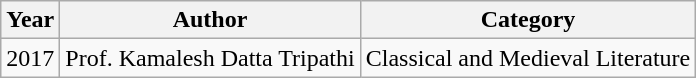<table class="wikitable">
<tr>
<th>Year</th>
<th>Author</th>
<th>Category</th>
</tr>
<tr>
<td>2017</td>
<td>Prof. Kamalesh Datta Tripathi</td>
<td>Classical and Medieval Literature</td>
</tr>
</table>
